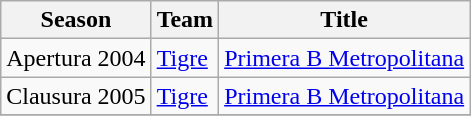<table class="wikitable">
<tr>
<th>Season</th>
<th>Team</th>
<th>Title</th>
</tr>
<tr>
<td>Apertura 2004</td>
<td><a href='#'>Tigre</a></td>
<td><a href='#'>Primera B Metropolitana</a></td>
</tr>
<tr>
<td>Clausura 2005</td>
<td><a href='#'>Tigre</a></td>
<td><a href='#'>Primera B Metropolitana</a></td>
</tr>
<tr>
</tr>
</table>
